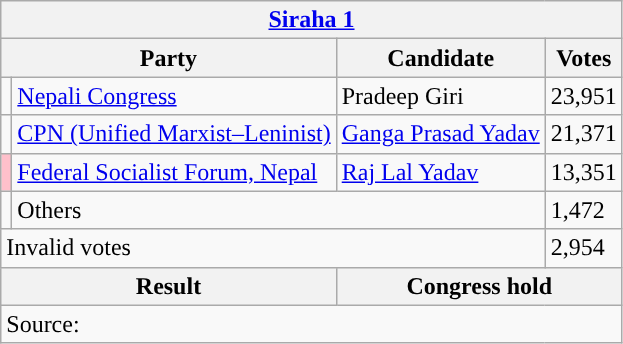<table class="wikitable">
<tr>
<th colspan="4"><a href='#'>Siraha 1</a></th>
</tr>
<tr>
<th colspan="2">Party</th>
<th>Candidate</th>
<th>Votes</th>
</tr>
<tr>
<td style="background-color:"></td>
<td><a href='#'>Nepali Congress</a></td>
<td>Pradeep Giri</td>
<td>23,951</td>
</tr>
<tr>
<td style="background-color:"></td>
<td><a href='#'>CPN (Unified Marxist–Leninist)</a></td>
<td><a href='#'>Ganga Prasad Yadav</a></td>
<td>21,371</td>
</tr>
<tr>
<td style="background-color:pink"></td>
<td><a href='#'>Federal Socialist Forum, Nepal</a></td>
<td><a href='#'>Raj Lal Yadav</a></td>
<td>13,351</td>
</tr>
<tr>
<td></td>
<td colspan="2">Others</td>
<td>1,472</td>
</tr>
<tr>
<td colspan="3">Invalid votes</td>
<td>2,954</td>
</tr>
<tr>
<th colspan="2">Result</th>
<th colspan="2">Congress hold</th>
</tr>
<tr>
<td colspan="4">Source:</td>
</tr>
</table>
